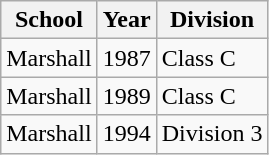<table class="wikitable">
<tr>
<th>School</th>
<th>Year</th>
<th>Division</th>
</tr>
<tr>
<td>Marshall</td>
<td>1987</td>
<td>Class C</td>
</tr>
<tr>
<td>Marshall</td>
<td>1989</td>
<td>Class C</td>
</tr>
<tr>
<td>Marshall</td>
<td>1994</td>
<td>Division 3</td>
</tr>
</table>
